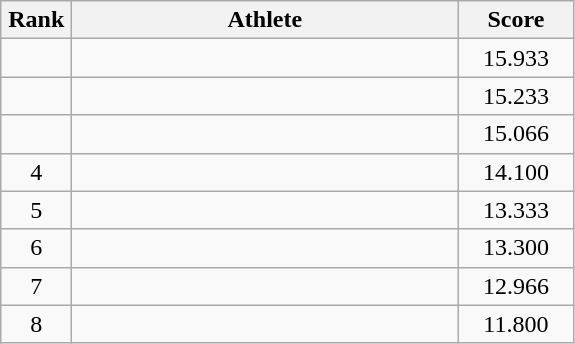<table class=wikitable style="text-align:center">
<tr>
<th width=40>Rank</th>
<th width=250>Athlete</th>
<th width=70>Score</th>
</tr>
<tr>
<td></td>
<td align=left></td>
<td>15.933</td>
</tr>
<tr>
<td></td>
<td align=left></td>
<td>15.233</td>
</tr>
<tr>
<td></td>
<td align=left></td>
<td>15.066</td>
</tr>
<tr>
<td>4</td>
<td align=left></td>
<td>14.100</td>
</tr>
<tr>
<td>5</td>
<td align=left></td>
<td>13.333</td>
</tr>
<tr>
<td>6</td>
<td align=left></td>
<td>13.300</td>
</tr>
<tr>
<td>7</td>
<td align=left></td>
<td>12.966</td>
</tr>
<tr>
<td>8</td>
<td align=left></td>
<td>11.800</td>
</tr>
</table>
